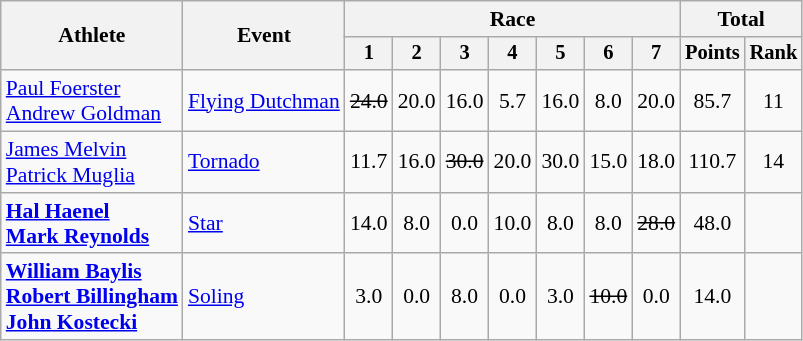<table class=wikitable style=font-size:90%;text-align:center>
<tr>
<th rowspan=2>Athlete</th>
<th rowspan=2>Event</th>
<th colspan=7>Race</th>
<th colspan=2>Total</th>
</tr>
<tr style=font-size:95%>
<th>1</th>
<th>2</th>
<th>3</th>
<th>4</th>
<th>5</th>
<th>6</th>
<th>7</th>
<th>Points</th>
<th>Rank</th>
</tr>
<tr>
<td align=left><a href='#'>Paul Foerster</a><br><a href='#'>Andrew Goldman</a></td>
<td align=left><a href='#'>Flying Dutchman</a></td>
<td><s>24.0</s></td>
<td>20.0</td>
<td>16.0</td>
<td>5.7</td>
<td>16.0</td>
<td>8.0</td>
<td>20.0</td>
<td>85.7</td>
<td>11</td>
</tr>
<tr>
<td align=left><a href='#'>James Melvin</a><br><a href='#'>Patrick Muglia</a></td>
<td align=left><a href='#'>Tornado</a></td>
<td>11.7</td>
<td>16.0</td>
<td><s>30.0</s></td>
<td>20.0</td>
<td>30.0</td>
<td>15.0</td>
<td>18.0</td>
<td>110.7</td>
<td>14</td>
</tr>
<tr>
<td align=left><strong><a href='#'>Hal Haenel</a><br><a href='#'>Mark Reynolds</a></strong></td>
<td align=left><a href='#'>Star</a></td>
<td>14.0</td>
<td>8.0</td>
<td>0.0</td>
<td>10.0</td>
<td>8.0</td>
<td>8.0</td>
<td><s>28.0</s></td>
<td>48.0</td>
<td></td>
</tr>
<tr>
<td align=left><strong><a href='#'>William Baylis</a><br><a href='#'>Robert Billingham</a><br><a href='#'>John Kostecki</a></strong></td>
<td align=left><a href='#'>Soling</a></td>
<td>3.0</td>
<td>0.0</td>
<td>8.0</td>
<td>0.0</td>
<td>3.0</td>
<td><s>10.0</s></td>
<td>0.0</td>
<td>14.0</td>
<td></td>
</tr>
</table>
